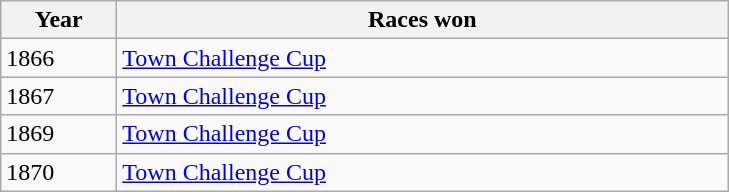<table class="wikitable">
<tr>
<th width=70>Year</th>
<th width=400>Races won</th>
</tr>
<tr>
<td>1866</td>
<td><a href='#'>Town Challenge Cup</a></td>
</tr>
<tr>
<td>1867</td>
<td><a href='#'>Town Challenge Cup</a></td>
</tr>
<tr>
<td>1869</td>
<td><a href='#'>Town Challenge Cup</a></td>
</tr>
<tr>
<td>1870</td>
<td><a href='#'>Town Challenge Cup</a></td>
</tr>
</table>
